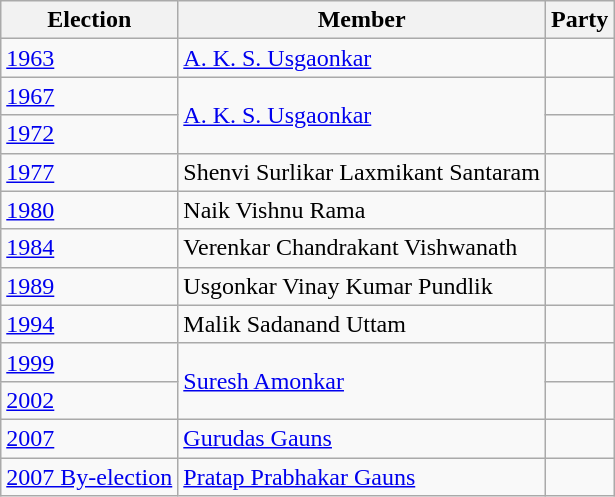<table class="wikitable sortable">
<tr>
<th>Election</th>
<th>Member</th>
<th colspan=2>Party</th>
</tr>
<tr>
<td><a href='#'>1963</a></td>
<td><a href='#'>A. K. S. Usgaonkar</a></td>
<td></td>
</tr>
<tr>
<td><a href='#'>1967</a></td>
<td rowspan=2><a href='#'>A. K. S. Usgaonkar</a></td>
<td></td>
</tr>
<tr>
<td><a href='#'>1972</a></td>
</tr>
<tr>
<td><a href='#'>1977</a></td>
<td>Shenvi Surlikar Laxmikant Santaram</td>
<td></td>
</tr>
<tr>
<td><a href='#'>1980</a></td>
<td>Naik Vishnu Rama</td>
<td></td>
</tr>
<tr>
<td><a href='#'>1984</a></td>
<td>Verenkar Chandrakant Vishwanath</td>
<td></td>
</tr>
<tr>
<td><a href='#'>1989</a></td>
<td>Usgonkar Vinay Kumar Pundlik</td>
<td></td>
</tr>
<tr>
<td><a href='#'>1994</a></td>
<td>Malik Sadanand Uttam</td>
</tr>
<tr>
<td><a href='#'>1999</a></td>
<td rowspan=2><a href='#'>Suresh Amonkar</a></td>
<td></td>
</tr>
<tr>
<td><a href='#'>2002</a></td>
</tr>
<tr>
<td><a href='#'>2007</a></td>
<td><a href='#'>Gurudas Gauns</a></td>
<td></td>
</tr>
<tr>
<td><a href='#'>2007 By-election</a></td>
<td><a href='#'>Pratap Prabhakar Gauns</a></td>
<td></td>
</tr>
</table>
